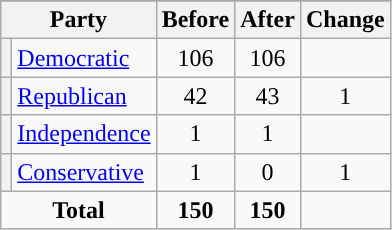<table class="wikitable" style="text-align:center;">
<tr>
</tr>
<tr>
<th colspan=2>Party</th>
<th>Before</th>
<th>After</th>
<th>Change</th>
</tr>
<tr>
<th style="background-color:"></th>
<td style="text-align:left;"><a href='#'>Democratic</a></td>
<td>106</td>
<td>106</td>
<td></td>
</tr>
<tr>
<th style="background-color:"></th>
<td style="text-align:left;"><a href='#'>Republican</a></td>
<td>42</td>
<td>43</td>
<td> 1</td>
</tr>
<tr>
<th style="background-color:"></th>
<td style="text-align:left;"><a href='#'>Independence</a></td>
<td>1</td>
<td>1</td>
<td></td>
</tr>
<tr>
<th style="background-color:"></th>
<td style="text-align:left;"><a href='#'>Conservative</a></td>
<td>1</td>
<td>0</td>
<td> 1</td>
</tr>
<tr>
<td colspan=2><strong>Total</strong></td>
<td><strong>150</strong></td>
<td><strong>150</strong></td>
<td></td>
</tr>
</table>
